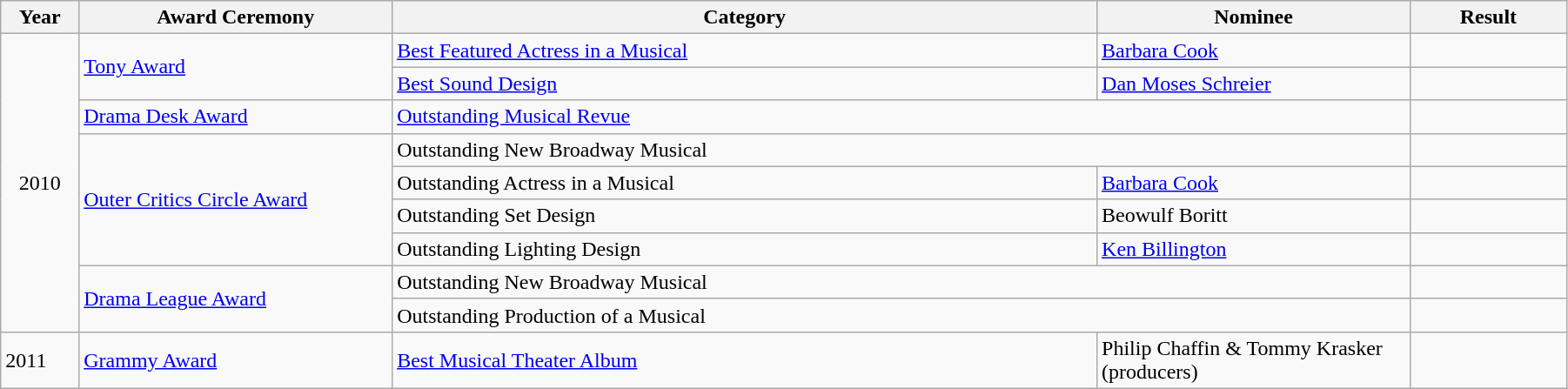<table class="wikitable" width="95%">
<tr>
<th width="5%">Year</th>
<th width="20%">Award Ceremony</th>
<th width="45%">Category</th>
<th width="20%">Nominee</th>
<th width="10%">Result</th>
</tr>
<tr>
<td rowspan="9" style="text-align:center;">2010</td>
<td rowspan="2"><a href='#'>Tony Award</a></td>
<td><a href='#'>Best Featured Actress in a Musical</a></td>
<td><a href='#'>Barbara Cook</a></td>
<td></td>
</tr>
<tr>
<td><a href='#'>Best Sound Design</a></td>
<td><a href='#'>Dan Moses Schreier</a></td>
<td></td>
</tr>
<tr>
<td><a href='#'>Drama Desk Award</a></td>
<td colspan=2><a href='#'>Outstanding Musical Revue</a></td>
<td></td>
</tr>
<tr>
<td rowspan="4"><a href='#'>Outer Critics Circle Award</a></td>
<td colspan=2>Outstanding New Broadway Musical</td>
<td></td>
</tr>
<tr>
<td>Outstanding Actress in a Musical</td>
<td><a href='#'>Barbara Cook</a></td>
<td></td>
</tr>
<tr>
<td>Outstanding Set Design</td>
<td>Beowulf Boritt</td>
<td></td>
</tr>
<tr>
<td>Outstanding Lighting Design</td>
<td><a href='#'>Ken Billington</a></td>
<td></td>
</tr>
<tr>
<td rowspan=2><a href='#'>Drama League Award</a></td>
<td colspan=2>Outstanding New Broadway Musical</td>
<td></td>
</tr>
<tr>
<td colspan=2>Outstanding Production of a Musical</td>
<td></td>
</tr>
<tr>
<td>2011</td>
<td><a href='#'>Grammy Award</a></td>
<td><a href='#'>Best Musical Theater Album</a></td>
<td>Philip Chaffin & Tommy Krasker (producers)</td>
<td></td>
</tr>
</table>
